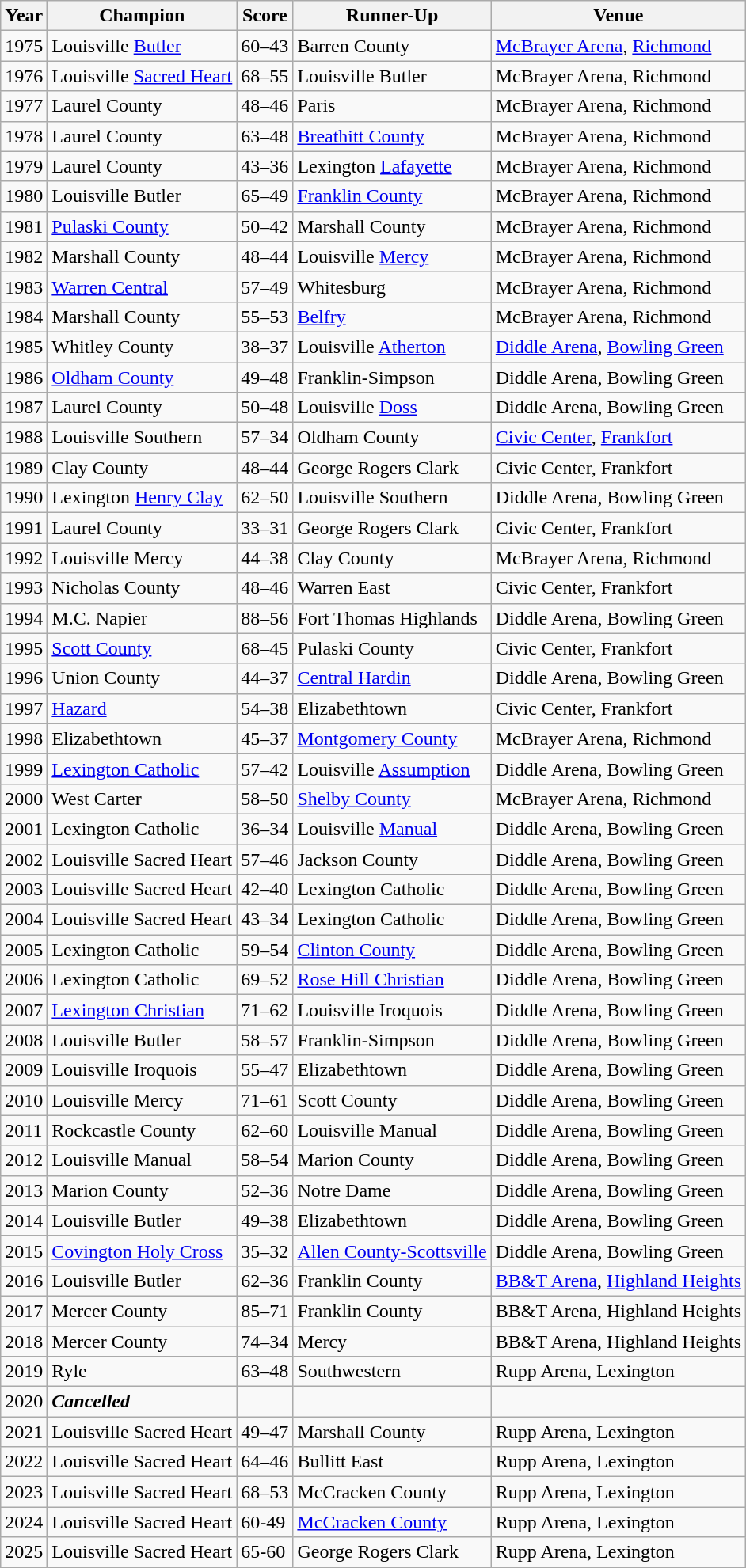<table class="wikitable">
<tr>
<th>Year</th>
<th>Champion</th>
<th>Score</th>
<th>Runner-Up</th>
<th>Venue</th>
</tr>
<tr>
<td>1975</td>
<td>Louisville <a href='#'>Butler</a></td>
<td>60–43</td>
<td>Barren County</td>
<td><a href='#'>McBrayer Arena</a>, <a href='#'>Richmond</a></td>
</tr>
<tr>
<td>1976</td>
<td>Louisville <a href='#'>Sacred Heart</a></td>
<td>68–55</td>
<td>Louisville Butler</td>
<td>McBrayer Arena, Richmond</td>
</tr>
<tr>
<td>1977</td>
<td>Laurel County</td>
<td>48–46</td>
<td>Paris</td>
<td>McBrayer Arena, Richmond</td>
</tr>
<tr>
<td>1978</td>
<td>Laurel County</td>
<td>63–48</td>
<td><a href='#'>Breathitt County</a></td>
<td>McBrayer Arena, Richmond</td>
</tr>
<tr>
<td>1979</td>
<td>Laurel County</td>
<td>43–36</td>
<td>Lexington <a href='#'>Lafayette</a></td>
<td>McBrayer Arena, Richmond</td>
</tr>
<tr>
<td>1980</td>
<td>Louisville Butler</td>
<td>65–49</td>
<td><a href='#'>Franklin County</a></td>
<td>McBrayer Arena, Richmond</td>
</tr>
<tr>
<td>1981</td>
<td><a href='#'>Pulaski County</a></td>
<td>50–42</td>
<td>Marshall County</td>
<td>McBrayer Arena, Richmond</td>
</tr>
<tr>
<td>1982</td>
<td>Marshall County</td>
<td>48–44</td>
<td>Louisville <a href='#'>Mercy</a></td>
<td>McBrayer Arena, Richmond</td>
</tr>
<tr>
<td>1983</td>
<td><a href='#'>Warren Central</a></td>
<td>57–49</td>
<td>Whitesburg </td>
<td>McBrayer Arena, Richmond</td>
</tr>
<tr>
<td>1984</td>
<td>Marshall County</td>
<td>55–53</td>
<td><a href='#'>Belfry</a></td>
<td>McBrayer Arena, Richmond</td>
</tr>
<tr>
<td>1985</td>
<td>Whitley County</td>
<td>38–37</td>
<td>Louisville <a href='#'>Atherton</a></td>
<td><a href='#'>Diddle Arena</a>, <a href='#'>Bowling Green</a></td>
</tr>
<tr>
<td>1986</td>
<td><a href='#'>Oldham County</a></td>
<td>49–48</td>
<td>Franklin-Simpson</td>
<td>Diddle Arena, Bowling Green</td>
</tr>
<tr>
<td>1987</td>
<td>Laurel County</td>
<td>50–48</td>
<td>Louisville <a href='#'>Doss</a></td>
<td>Diddle Arena, Bowling Green</td>
</tr>
<tr>
<td>1988</td>
<td>Louisville Southern</td>
<td>57–34</td>
<td>Oldham County</td>
<td><a href='#'>Civic Center</a>, <a href='#'>Frankfort</a></td>
</tr>
<tr>
<td>1989</td>
<td>Clay County</td>
<td>48–44</td>
<td>George Rogers Clark</td>
<td>Civic Center, Frankfort</td>
</tr>
<tr>
<td>1990</td>
<td>Lexington <a href='#'>Henry Clay</a></td>
<td>62–50</td>
<td>Louisville Southern</td>
<td>Diddle Arena, Bowling Green</td>
</tr>
<tr>
<td>1991</td>
<td>Laurel County</td>
<td>33–31</td>
<td>George Rogers Clark</td>
<td>Civic Center, Frankfort</td>
</tr>
<tr>
<td>1992</td>
<td>Louisville Mercy</td>
<td>44–38</td>
<td>Clay County</td>
<td>McBrayer Arena, Richmond</td>
</tr>
<tr>
<td>1993</td>
<td>Nicholas County</td>
<td>48–46</td>
<td>Warren East</td>
<td>Civic Center, Frankfort</td>
</tr>
<tr>
<td>1994</td>
<td>M.C. Napier</td>
<td>88–56</td>
<td>Fort Thomas Highlands</td>
<td>Diddle Arena, Bowling Green</td>
</tr>
<tr>
<td>1995</td>
<td><a href='#'>Scott County</a></td>
<td>68–45</td>
<td>Pulaski County</td>
<td>Civic Center, Frankfort</td>
</tr>
<tr>
<td>1996</td>
<td>Union County</td>
<td>44–37</td>
<td><a href='#'>Central Hardin</a></td>
<td>Diddle Arena, Bowling Green</td>
</tr>
<tr>
<td>1997</td>
<td><a href='#'>Hazard</a></td>
<td>54–38</td>
<td>Elizabethtown</td>
<td>Civic Center, Frankfort</td>
</tr>
<tr>
<td>1998</td>
<td>Elizabethtown</td>
<td>45–37</td>
<td><a href='#'>Montgomery County</a></td>
<td>McBrayer Arena, Richmond</td>
</tr>
<tr>
<td>1999</td>
<td><a href='#'>Lexington Catholic</a></td>
<td>57–42</td>
<td>Louisville <a href='#'>Assumption</a></td>
<td>Diddle Arena, Bowling Green</td>
</tr>
<tr>
<td>2000</td>
<td>West Carter</td>
<td>58–50</td>
<td><a href='#'>Shelby County</a></td>
<td>McBrayer Arena, Richmond</td>
</tr>
<tr>
<td>2001</td>
<td>Lexington Catholic</td>
<td>36–34</td>
<td>Louisville <a href='#'>Manual</a></td>
<td>Diddle Arena, Bowling Green</td>
</tr>
<tr>
<td>2002</td>
<td>Louisville Sacred Heart</td>
<td>57–46</td>
<td>Jackson County</td>
<td>Diddle Arena, Bowling Green</td>
</tr>
<tr>
<td>2003</td>
<td>Louisville Sacred Heart</td>
<td>42–40</td>
<td>Lexington Catholic</td>
<td>Diddle Arena, Bowling Green</td>
</tr>
<tr>
<td>2004</td>
<td>Louisville Sacred Heart</td>
<td>43–34</td>
<td>Lexington Catholic</td>
<td>Diddle Arena, Bowling Green</td>
</tr>
<tr>
<td>2005</td>
<td>Lexington Catholic</td>
<td>59–54</td>
<td><a href='#'>Clinton County</a></td>
<td>Diddle Arena, Bowling Green</td>
</tr>
<tr>
<td>2006</td>
<td>Lexington Catholic</td>
<td>69–52</td>
<td><a href='#'>Rose Hill Christian</a></td>
<td>Diddle Arena, Bowling Green</td>
</tr>
<tr>
<td>2007</td>
<td><a href='#'>Lexington Christian</a></td>
<td>71–62</td>
<td>Louisville Iroquois</td>
<td>Diddle Arena, Bowling Green</td>
</tr>
<tr>
<td>2008</td>
<td>Louisville Butler</td>
<td>58–57</td>
<td>Franklin-Simpson</td>
<td>Diddle Arena, Bowling Green</td>
</tr>
<tr>
<td>2009</td>
<td>Louisville Iroquois</td>
<td>55–47</td>
<td>Elizabethtown</td>
<td>Diddle Arena, Bowling Green</td>
</tr>
<tr>
<td>2010</td>
<td>Louisville Mercy</td>
<td>71–61</td>
<td>Scott County</td>
<td>Diddle Arena, Bowling Green</td>
</tr>
<tr>
<td>2011</td>
<td>Rockcastle County</td>
<td>62–60</td>
<td>Louisville Manual</td>
<td>Diddle Arena, Bowling Green</td>
</tr>
<tr>
<td>2012</td>
<td>Louisville Manual</td>
<td>58–54</td>
<td>Marion County</td>
<td>Diddle Arena, Bowling Green</td>
</tr>
<tr>
<td>2013</td>
<td>Marion County</td>
<td>52–36</td>
<td>Notre Dame</td>
<td>Diddle Arena, Bowling Green</td>
</tr>
<tr>
<td>2014</td>
<td>Louisville Butler</td>
<td>49–38</td>
<td>Elizabethtown</td>
<td>Diddle Arena, Bowling Green</td>
</tr>
<tr>
<td>2015</td>
<td><a href='#'>Covington Holy Cross</a></td>
<td>35–32</td>
<td><a href='#'>Allen County-Scottsville</a></td>
<td>Diddle Arena, Bowling Green</td>
</tr>
<tr>
<td>2016</td>
<td>Louisville Butler</td>
<td>62–36</td>
<td>Franklin County</td>
<td><a href='#'>BB&T Arena</a>, <a href='#'>Highland Heights</a></td>
</tr>
<tr>
<td>2017</td>
<td>Mercer County</td>
<td>85–71</td>
<td>Franklin County</td>
<td>BB&T Arena, Highland Heights</td>
</tr>
<tr>
<td>2018</td>
<td>Mercer County</td>
<td>74–34</td>
<td>Mercy</td>
<td>BB&T Arena, Highland Heights</td>
</tr>
<tr>
<td>2019</td>
<td>Ryle</td>
<td>63–48</td>
<td>Southwestern</td>
<td>Rupp Arena, Lexington</td>
</tr>
<tr>
<td>2020</td>
<td><strong><em>Cancelled</em></strong></td>
<td></td>
<td></td>
<td></td>
</tr>
<tr>
<td>2021</td>
<td>Louisville Sacred Heart</td>
<td>49–47</td>
<td>Marshall County</td>
<td>Rupp Arena, Lexington</td>
</tr>
<tr>
<td>2022</td>
<td>Louisville Sacred Heart</td>
<td>64–46</td>
<td>Bullitt East</td>
<td>Rupp Arena, Lexington</td>
</tr>
<tr>
<td>2023</td>
<td>Louisville Sacred Heart</td>
<td>68–53</td>
<td>McCracken County</td>
<td>Rupp Arena, Lexington</td>
</tr>
<tr>
<td>2024</td>
<td>Louisville Sacred Heart</td>
<td>60-49</td>
<td><a href='#'>McCracken County</a></td>
<td>Rupp Arena, Lexington</td>
</tr>
<tr>
<td>2025</td>
<td>Louisville Sacred Heart</td>
<td>65-60</td>
<td>George Rogers Clark</td>
<td>Rupp Arena, Lexington</td>
</tr>
</table>
